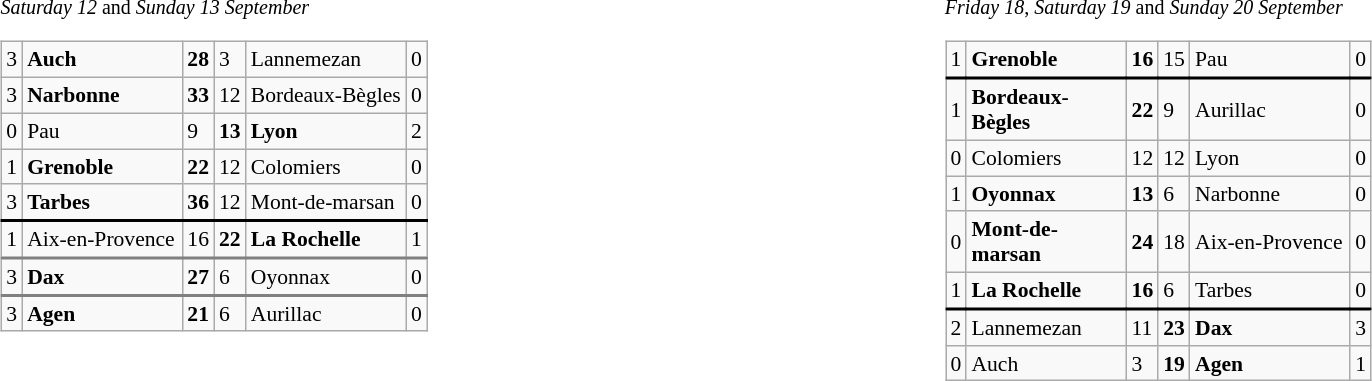<table width="100%" align="center" border="0" cellpadding="0" cellspacing="5">
<tr valign="top" align="left">
<td width="50%"><br><small><em>Saturday 12</em> and <em>Sunday 13 September</em></small><table class="wikitable gauche" cellpadding="0" cellspacing="0" style="font-size:90%;">
<tr>
<td>3</td>
<td width="100px"><strong>Auch</strong></td>
<td><strong>28</strong></td>
<td>3</td>
<td width="100px">Lannemezan</td>
<td>0</td>
</tr>
<tr>
<td>3</td>
<td><strong>Narbonne</strong></td>
<td><strong>33</strong></td>
<td>12</td>
<td>Bordeaux-Bègles</td>
<td>0</td>
</tr>
<tr>
<td>0</td>
<td>Pau</td>
<td>9</td>
<td><strong>13</strong></td>
<td><strong>Lyon</strong></td>
<td>2</td>
</tr>
<tr>
<td>1</td>
<td><strong>Grenoble</strong></td>
<td><strong>22</strong></td>
<td>12</td>
<td>Colomiers</td>
<td>0</td>
</tr>
<tr style="border-bottom:2px solid black;">
<td>3</td>
<td><strong>Tarbes</strong></td>
<td><strong>36</strong></td>
<td>12</td>
<td>Mont-de-marsan</td>
<td>0</td>
</tr>
<tr style="border-bottom:2px solid grey;">
<td>1</td>
<td>Aix-en-Provence</td>
<td>16</td>
<td><strong>22</strong></td>
<td><strong>La Rochelle</strong></td>
<td>1</td>
</tr>
<tr style="border-bottom:2px solid grey;">
<td>3</td>
<td><strong>Dax</strong></td>
<td><strong>27</strong></td>
<td>6</td>
<td>Oyonnax</td>
<td>0</td>
</tr>
<tr>
<td>3</td>
<td><strong>Agen</strong></td>
<td><strong>21</strong></td>
<td>6</td>
<td>Aurillac</td>
<td>0</td>
</tr>
</table>
</td>
<td width="50%"><br><small><em>Friday 18</em>, <em>Saturday 19</em> and <em>Sunday 20 September</em></small><table class="wikitable gauche" cellpadding="0" cellspacing="0" style="font-size:90%;">
<tr style="border-bottom:2px solid black;">
<td>1</td>
<td width="100px"><strong>Grenoble</strong></td>
<td><strong>16</strong></td>
<td>15</td>
<td width="100px">Pau</td>
<td>0</td>
</tr>
<tr>
<td>1</td>
<td><strong>Bordeaux-Bègles</strong></td>
<td><strong>22</strong></td>
<td>9</td>
<td>Aurillac</td>
<td>0</td>
</tr>
<tr>
<td>0</td>
<td>Colomiers</td>
<td>12</td>
<td>12</td>
<td>Lyon</td>
<td>0</td>
</tr>
<tr>
<td>1</td>
<td><strong>Oyonnax</strong></td>
<td><strong>13</strong></td>
<td>6</td>
<td>Narbonne</td>
<td>0</td>
</tr>
<tr>
<td>0</td>
<td><strong>Mont-de-marsan</strong></td>
<td><strong>24</strong></td>
<td>18</td>
<td>Aix-en-Provence</td>
<td>0</td>
</tr>
<tr style="border-bottom:2px solid black;">
<td>1</td>
<td><strong>La Rochelle</strong></td>
<td><strong>16</strong></td>
<td>6</td>
<td>Tarbes</td>
<td>0</td>
</tr>
<tr>
<td>2</td>
<td>Lannemezan</td>
<td>11</td>
<td><strong>23</strong></td>
<td><strong>Dax</strong></td>
<td>3</td>
</tr>
<tr>
<td>0</td>
<td>Auch</td>
<td>3</td>
<td><strong>19</strong></td>
<td><strong>Agen</strong></td>
<td>1</td>
</tr>
</table>
</td>
</tr>
</table>
